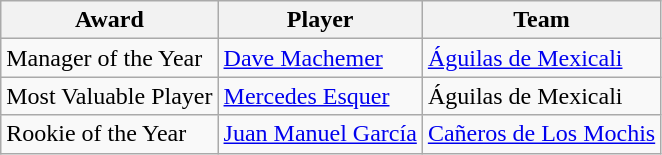<table class="wikitable">
<tr>
<th>Award</th>
<th>Player</th>
<th>Team</th>
</tr>
<tr>
<td scope="row">Manager of the Year</td>
<td> <a href='#'>Dave Machemer</a></td>
<td><a href='#'>Águilas de Mexicali</a></td>
</tr>
<tr>
<td scope="row">Most Valuable Player</td>
<td> <a href='#'>Mercedes Esquer</a></td>
<td>Águilas de Mexicali</td>
</tr>
<tr>
<td scope="row">Rookie of the Year</td>
<td> <a href='#'>Juan Manuel García</a></td>
<td><a href='#'>Cañeros de Los Mochis</a></td>
</tr>
</table>
